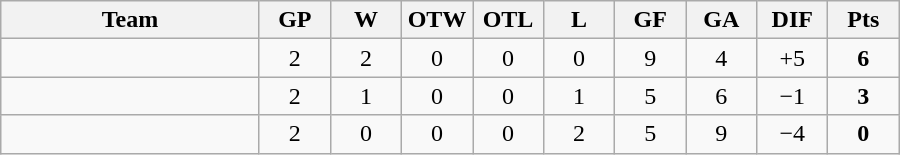<table class="wikitable" style="text-align:center;">
<tr>
<th width=165>Team</th>
<th width=40>GP</th>
<th width=40>W</th>
<th width=40>OTW</th>
<th width=40>OTL</th>
<th width=40>L</th>
<th width=40>GF</th>
<th width=40>GA</th>
<th width=40>DIF</th>
<th width=40>Pts</th>
</tr>
<tr>
<td style="text-align:left;"></td>
<td>2</td>
<td>2</td>
<td>0</td>
<td>0</td>
<td>0</td>
<td>9</td>
<td>4</td>
<td>+5</td>
<td><strong>6</strong></td>
</tr>
<tr>
<td style="text-align:left;"></td>
<td>2</td>
<td>1</td>
<td>0</td>
<td>0</td>
<td>1</td>
<td>5</td>
<td>6</td>
<td>−1</td>
<td><strong>3</strong></td>
</tr>
<tr>
<td style="text-align:left;"></td>
<td>2</td>
<td>0</td>
<td>0</td>
<td>0</td>
<td>2</td>
<td>5</td>
<td>9</td>
<td>−4</td>
<td><strong>0</strong></td>
</tr>
</table>
